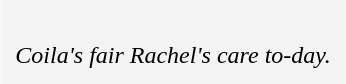<table cellpadding=10 border="0" align=center>
<tr>
<td bgcolor=#f4f4f4><br><em>Coila's fair Rachel's care to-day.</em></td>
</tr>
</table>
